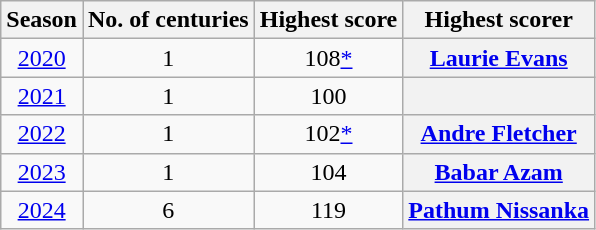<table class="wikitable plainrowheaders sortable" style="text-align:center">
<tr>
<th scope="col">Season</th>
<th scope="col">No. of centuries</th>
<th scope="col">Highest score</th>
<th scope="col">Highest scorer</th>
</tr>
<tr>
<td><a href='#'>2020</a></td>
<td>1</td>
<td>108<a href='#'>*</a></td>
<th scope="row"> <a href='#'>Laurie Evans</a></th>
</tr>
<tr>
<td><a href='#'>2021</a></td>
<td>1</td>
<td>100</td>
<th scope="row"></th>
</tr>
<tr>
<td><a href='#'>2022</a></td>
<td>1</td>
<td>102<a href='#'>*</a></td>
<th scope="row"> <a href='#'>Andre Fletcher</a></th>
</tr>
<tr>
<td><a href='#'>2023</a></td>
<td>1</td>
<td>104</td>
<th scope="row"> <a href='#'>Babar Azam</a></th>
</tr>
<tr>
<td><a href='#'>2024</a></td>
<td>6</td>
<td>119</td>
<th scope="row"> <a href='#'>Pathum Nissanka</a></th>
</tr>
</table>
